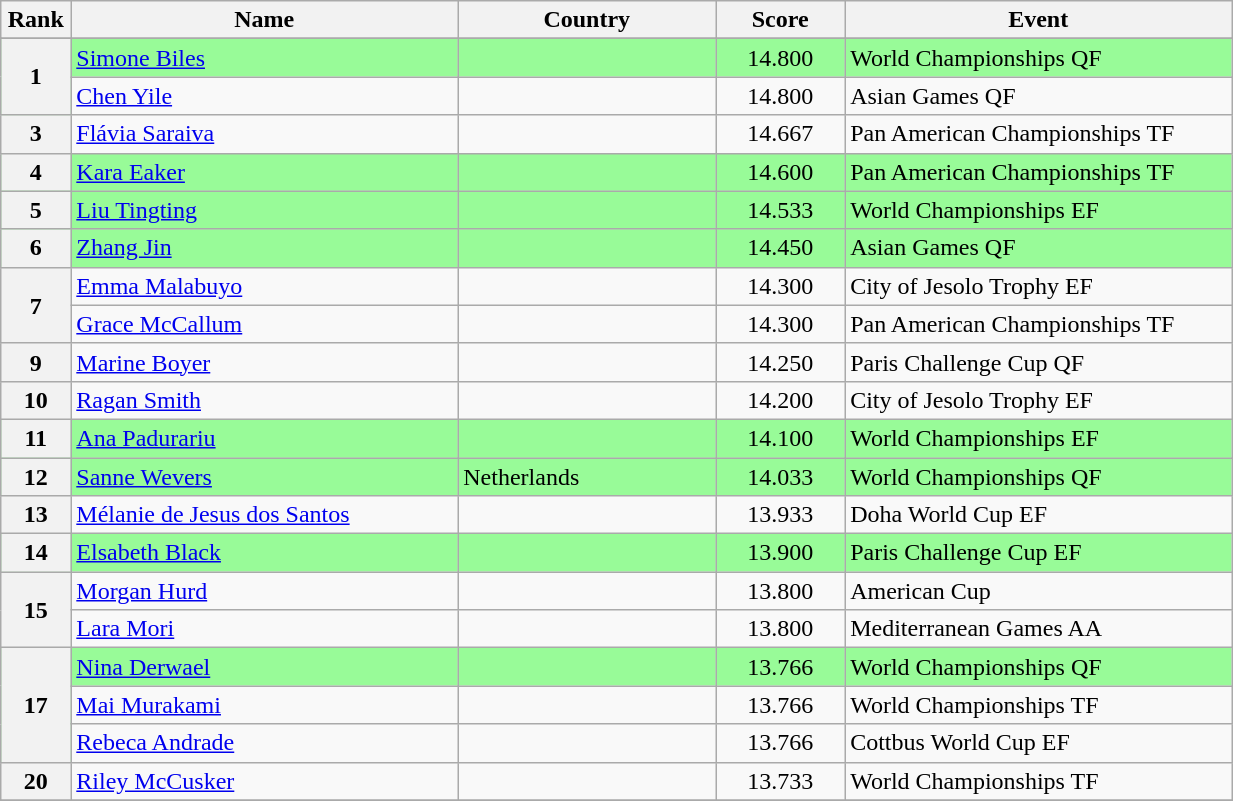<table style="width:65%;" class="wikitable sortable">
<tr>
<th style="text-align:center; width:5%;">Rank</th>
<th style="text-align:center; width:30%;">Name</th>
<th style="text-align:center; width:20%;">Country</th>
<th style="text-align:center; width:10%;">Score</th>
<th style="text-align:center; width:30%;">Event</th>
</tr>
<tr>
</tr>
<tr style="background:#98fb98;">
<th rowspan=2>1</th>
<td><a href='#'>Simone Biles</a></td>
<td></td>
<td align="center">14.800</td>
<td>World Championships QF</td>
</tr>
<tr>
<td><a href='#'>Chen Yile</a></td>
<td></td>
<td align="center">14.800</td>
<td>Asian Games QF</td>
</tr>
<tr>
<th>3</th>
<td><a href='#'>Flávia Saraiva</a></td>
<td></td>
<td align="center">14.667</td>
<td>Pan American Championships TF</td>
</tr>
<tr style="background:#98fb98;">
<th>4</th>
<td><a href='#'>Kara Eaker</a></td>
<td></td>
<td align="center">14.600</td>
<td>Pan American Championships TF</td>
</tr>
<tr style="background:#98fb98;">
<th>5</th>
<td><a href='#'>Liu Tingting</a></td>
<td></td>
<td align="center">14.533</td>
<td>World Championships EF</td>
</tr>
<tr style="background:#98fb98;">
<th>6</th>
<td><a href='#'>Zhang Jin</a></td>
<td></td>
<td align="center">14.450</td>
<td>Asian Games QF</td>
</tr>
<tr>
<th rowspan=2>7</th>
<td><a href='#'>Emma Malabuyo</a></td>
<td></td>
<td align="center">14.300</td>
<td>City of Jesolo Trophy EF</td>
</tr>
<tr>
<td><a href='#'>Grace McCallum</a></td>
<td></td>
<td align="center">14.300</td>
<td>Pan American Championships TF</td>
</tr>
<tr>
<th>9</th>
<td><a href='#'>Marine Boyer</a></td>
<td></td>
<td align="center">14.250</td>
<td>Paris Challenge Cup QF</td>
</tr>
<tr>
<th>10</th>
<td><a href='#'>Ragan Smith</a></td>
<td></td>
<td align="center">14.200</td>
<td>City of Jesolo Trophy EF</td>
</tr>
<tr style="background:#98fb98;">
<th>11</th>
<td><a href='#'>Ana Padurariu</a></td>
<td></td>
<td align="center">14.100</td>
<td>World Championships EF</td>
</tr>
<tr style="background:#98fb98;">
<th>12</th>
<td><a href='#'>Sanne Wevers</a></td>
<td> Netherlands</td>
<td align="center">14.033</td>
<td>World Championships QF</td>
</tr>
<tr>
<th>13</th>
<td><a href='#'>Mélanie de Jesus dos Santos</a></td>
<td></td>
<td align="center">13.933</td>
<td>Doha World Cup EF</td>
</tr>
<tr style="background:#98fb98;">
<th>14</th>
<td><a href='#'>Elsabeth Black</a></td>
<td></td>
<td align="center">13.900</td>
<td>Paris Challenge Cup EF</td>
</tr>
<tr>
<th rowspan="2">15</th>
<td><a href='#'>Morgan Hurd</a></td>
<td></td>
<td align="center">13.800</td>
<td>American Cup</td>
</tr>
<tr>
<td><a href='#'>Lara Mori</a></td>
<td></td>
<td align="center">13.800</td>
<td>Mediterranean Games AA</td>
</tr>
<tr style="background:#98fb98;">
<th rowspan="3">17</th>
<td><a href='#'>Nina Derwael</a></td>
<td></td>
<td align="center">13.766</td>
<td>World Championships QF</td>
</tr>
<tr>
<td><a href='#'>Mai Murakami</a></td>
<td></td>
<td align="center">13.766</td>
<td>World Championships TF</td>
</tr>
<tr>
<td><a href='#'>Rebeca Andrade</a></td>
<td></td>
<td align="center">13.766</td>
<td>Cottbus World Cup EF</td>
</tr>
<tr>
<th>20</th>
<td><a href='#'>Riley McCusker</a></td>
<td></td>
<td align="center">13.733</td>
<td>World Championships TF</td>
</tr>
<tr>
</tr>
</table>
